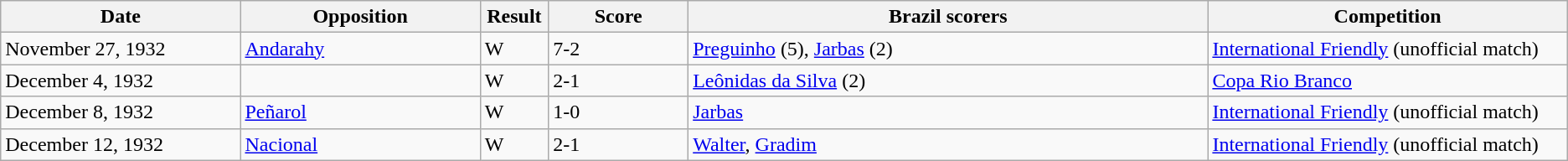<table class="wikitable" style="text-align: left;">
<tr>
<th width=12%>Date</th>
<th width=12%>Opposition</th>
<th width=1%>Result</th>
<th width=7%>Score</th>
<th width=26%>Brazil scorers</th>
<th width=18%>Competition</th>
</tr>
<tr>
<td>November 27, 1932</td>
<td> <a href='#'>Andarahy</a></td>
<td>W</td>
<td>7-2</td>
<td><a href='#'>Preguinho</a> (5), <a href='#'>Jarbas</a> (2)</td>
<td><a href='#'>International Friendly</a> (unofficial match)</td>
</tr>
<tr>
<td>December 4, 1932</td>
<td></td>
<td>W</td>
<td>2-1</td>
<td><a href='#'>Leônidas da Silva</a> (2)</td>
<td><a href='#'>Copa Rio Branco</a></td>
</tr>
<tr>
<td>December 8, 1932</td>
<td> <a href='#'>Peñarol</a></td>
<td>W</td>
<td>1-0</td>
<td><a href='#'>Jarbas</a></td>
<td><a href='#'>International Friendly</a> (unofficial match)</td>
</tr>
<tr>
<td>December 12, 1932</td>
<td> <a href='#'>Nacional</a></td>
<td>W</td>
<td>2-1</td>
<td><a href='#'>Walter</a>, <a href='#'>Gradim</a></td>
<td><a href='#'>International Friendly</a> (unofficial match)</td>
</tr>
</table>
